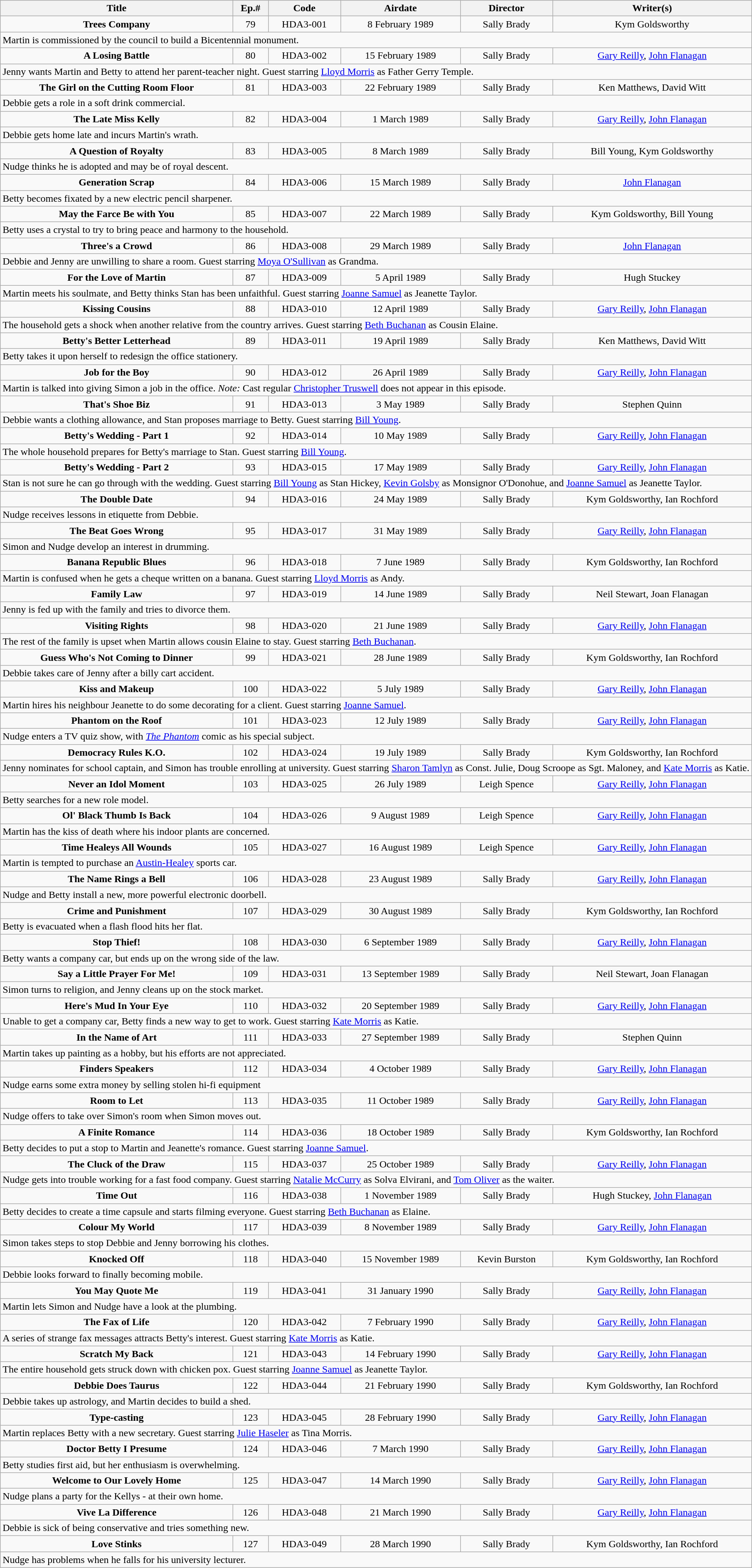<table class="wikitable">
<tr>
<th>Title</th>
<th>Ep.#</th>
<th>Code</th>
<th>Airdate</th>
<th>Director</th>
<th>Writer(s)</th>
</tr>
<tr align="center" |>
<td><strong>Trees Company</strong></td>
<td>79</td>
<td>HDA3-001</td>
<td>8 February 1989</td>
<td>Sally Brady</td>
<td>Kym Goldsworthy</td>
</tr>
<tr>
<td colspan="6">Martin is commissioned by the council to build a Bicentennial monument.</td>
</tr>
<tr align="center">
<td><strong>A Losing Battle</strong></td>
<td>80</td>
<td>HDA3-002</td>
<td>15 February 1989</td>
<td>Sally Brady</td>
<td><a href='#'>Gary Reilly</a>, <a href='#'>John Flanagan</a></td>
</tr>
<tr>
<td colspan="6">Jenny wants Martin and Betty to attend her parent-teacher night. Guest starring <a href='#'>Lloyd Morris</a> as Father Gerry Temple.</td>
</tr>
<tr align="center" |>
<td><strong>The Girl on the Cutting Room Floor</strong></td>
<td>81</td>
<td>HDA3-003</td>
<td>22 February 1989</td>
<td>Sally Brady</td>
<td>Ken Matthews, David Witt</td>
</tr>
<tr>
<td colspan="6">Debbie gets a role in a soft drink commercial.</td>
</tr>
<tr align="center">
<td><strong>The Late Miss Kelly</strong></td>
<td>82</td>
<td>HDA3-004</td>
<td>1 March 1989</td>
<td>Sally Brady</td>
<td><a href='#'>Gary Reilly</a>, <a href='#'>John Flanagan</a></td>
</tr>
<tr>
<td colspan="6">Debbie gets home late and incurs Martin's wrath.</td>
</tr>
<tr align="center" |>
<td><strong>A Question of Royalty</strong></td>
<td>83</td>
<td>HDA3-005</td>
<td>8 March 1989</td>
<td>Sally Brady</td>
<td>Bill Young, Kym Goldsworthy</td>
</tr>
<tr>
<td colspan="6">Nudge thinks he is adopted and may be of royal descent.</td>
</tr>
<tr align="center">
<td><strong>Generation Scrap</strong></td>
<td>84</td>
<td>HDA3-006</td>
<td>15 March 1989</td>
<td>Sally Brady</td>
<td><a href='#'>John Flanagan</a></td>
</tr>
<tr>
<td colspan="6">Betty becomes fixated by a new electric pencil sharpener.</td>
</tr>
<tr align="center" |>
<td><strong>May the Farce Be with You</strong></td>
<td>85</td>
<td>HDA3-007</td>
<td>22 March 1989</td>
<td>Sally Brady</td>
<td>Kym Goldsworthy, Bill Young</td>
</tr>
<tr>
<td colspan="6">Betty uses a crystal to try to bring peace and harmony to the household.</td>
</tr>
<tr align="center">
<td><strong>Three's a Crowd</strong></td>
<td>86</td>
<td>HDA3-008</td>
<td>29 March 1989</td>
<td>Sally Brady</td>
<td><a href='#'>John Flanagan</a></td>
</tr>
<tr>
<td colspan="6">Debbie and Jenny are unwilling to share a room. Guest starring <a href='#'>Moya O'Sullivan</a> as Grandma.</td>
</tr>
<tr align="center" |>
<td><strong>For the Love of Martin</strong></td>
<td>87</td>
<td>HDA3-009</td>
<td>5 April 1989</td>
<td>Sally Brady</td>
<td>Hugh Stuckey</td>
</tr>
<tr>
<td colspan="6">Martin meets his soulmate, and Betty thinks Stan has been unfaithful. Guest starring <a href='#'>Joanne Samuel</a> as Jeanette Taylor.</td>
</tr>
<tr align="center">
<td><strong>Kissing Cousins</strong></td>
<td>88</td>
<td>HDA3-010</td>
<td>12 April 1989</td>
<td>Sally Brady</td>
<td><a href='#'>Gary Reilly</a>, <a href='#'>John Flanagan</a></td>
</tr>
<tr>
<td colspan="6">The household gets a shock when another relative from the country arrives. Guest starring <a href='#'>Beth Buchanan</a> as Cousin Elaine.</td>
</tr>
<tr align="center" |>
<td><strong>Betty's Better Letterhead</strong></td>
<td>89</td>
<td>HDA3-011</td>
<td>19 April 1989</td>
<td>Sally Brady</td>
<td>Ken Matthews, David Witt</td>
</tr>
<tr>
<td colspan="6">Betty takes it upon herself to redesign the office stationery.</td>
</tr>
<tr align="center">
<td><strong>Job for the Boy</strong></td>
<td>90</td>
<td>HDA3-012</td>
<td>26 April 1989</td>
<td>Sally Brady</td>
<td><a href='#'>Gary Reilly</a>, <a href='#'>John Flanagan</a></td>
</tr>
<tr>
<td colspan="6">Martin is talked into giving Simon a job in the office. <em>Note:</em> Cast regular <a href='#'>Christopher Truswell</a> does not appear in this episode.</td>
</tr>
<tr align="center" |>
<td><strong>That's Shoe Biz</strong></td>
<td>91</td>
<td>HDA3-013</td>
<td>3 May 1989</td>
<td>Sally Brady</td>
<td>Stephen Quinn</td>
</tr>
<tr>
<td colspan="6">Debbie wants a clothing allowance, and Stan proposes marriage to Betty. Guest starring <a href='#'>Bill Young</a>.</td>
</tr>
<tr align="center">
<td><strong>Betty's Wedding - Part 1</strong></td>
<td>92</td>
<td>HDA3-014</td>
<td>10 May 1989</td>
<td>Sally Brady</td>
<td><a href='#'>Gary Reilly</a>, <a href='#'>John Flanagan</a></td>
</tr>
<tr>
<td colspan="6">The whole household prepares for Betty's marriage to Stan. Guest starring <a href='#'>Bill Young</a>.</td>
</tr>
<tr align="center" |>
<td><strong>Betty's Wedding - Part 2</strong></td>
<td>93</td>
<td>HDA3-015</td>
<td>17 May 1989</td>
<td>Sally Brady</td>
<td><a href='#'>Gary Reilly</a>, <a href='#'>John Flanagan</a></td>
</tr>
<tr>
<td colspan="6">Stan is not sure he can go through with the wedding. Guest starring <a href='#'>Bill Young</a> as Stan Hickey, <a href='#'>Kevin Golsby</a> as Monsignor O'Donohue, and <a href='#'>Joanne Samuel</a> as Jeanette Taylor.</td>
</tr>
<tr align="center">
<td><strong>The Double Date</strong></td>
<td>94</td>
<td>HDA3-016</td>
<td>24 May 1989</td>
<td>Sally Brady</td>
<td>Kym Goldsworthy, Ian Rochford</td>
</tr>
<tr>
<td colspan="6">Nudge receives lessons in etiquette from Debbie.</td>
</tr>
<tr align="center" |>
<td><strong>The Beat Goes Wrong</strong></td>
<td>95</td>
<td>HDA3-017</td>
<td>31 May 1989</td>
<td>Sally Brady</td>
<td><a href='#'>Gary Reilly</a>, <a href='#'>John Flanagan</a></td>
</tr>
<tr>
<td colspan="6">Simon and Nudge develop an interest in drumming.</td>
</tr>
<tr align="center">
<td><strong>Banana Republic Blues</strong></td>
<td>96</td>
<td>HDA3-018</td>
<td>7 June 1989</td>
<td>Sally Brady</td>
<td>Kym Goldsworthy, Ian Rochford</td>
</tr>
<tr>
<td colspan="6">Martin is confused when he gets a cheque written on a banana. Guest starring <a href='#'>Lloyd Morris</a> as Andy.</td>
</tr>
<tr align="center" |>
<td><strong>Family Law</strong></td>
<td>97</td>
<td>HDA3-019</td>
<td>14 June 1989</td>
<td>Sally Brady</td>
<td>Neil Stewart, Joan Flanagan</td>
</tr>
<tr>
<td colspan="6">Jenny is fed up with the family and tries to divorce them.</td>
</tr>
<tr align="center">
<td><strong>Visiting Rights</strong></td>
<td>98</td>
<td>HDA3-020</td>
<td>21 June 1989</td>
<td>Sally Brady</td>
<td><a href='#'>Gary Reilly</a>, <a href='#'>John Flanagan</a></td>
</tr>
<tr>
<td colspan="6">The rest of the family is upset when Martin allows cousin Elaine to stay. Guest starring <a href='#'>Beth Buchanan</a>.</td>
</tr>
<tr align="center" |>
<td><strong>Guess Who's Not Coming to Dinner</strong></td>
<td>99</td>
<td>HDA3-021</td>
<td>28 June 1989</td>
<td>Sally Brady</td>
<td>Kym Goldsworthy, Ian Rochford</td>
</tr>
<tr>
<td colspan="6">Debbie takes care of Jenny after a billy cart accident.</td>
</tr>
<tr align="center">
<td><strong>Kiss and Makeup</strong></td>
<td>100</td>
<td>HDA3-022</td>
<td>5 July 1989</td>
<td>Sally Brady</td>
<td><a href='#'>Gary Reilly</a>, <a href='#'>John Flanagan</a></td>
</tr>
<tr>
<td colspan="6">Martin hires his neighbour Jeanette to do some decorating for a client. Guest starring <a href='#'>Joanne Samuel</a>.</td>
</tr>
<tr align="center" |>
<td><strong>Phantom on the Roof</strong></td>
<td>101</td>
<td>HDA3-023</td>
<td>12 July 1989</td>
<td>Sally Brady</td>
<td><a href='#'>Gary Reilly</a>, <a href='#'>John Flanagan</a></td>
</tr>
<tr>
<td colspan="6">Nudge enters a TV quiz show, with <em><a href='#'>The Phantom</a></em> comic as his special subject.</td>
</tr>
<tr align="center">
<td><strong>Democracy Rules K.O.</strong></td>
<td>102</td>
<td>HDA3-024</td>
<td>19 July 1989</td>
<td>Sally Brady</td>
<td>Kym Goldsworthy, Ian Rochford</td>
</tr>
<tr>
<td colspan="6">Jenny nominates for school captain, and Simon has trouble enrolling at university. Guest starring <a href='#'>Sharon Tamlyn</a> as Const. Julie, Doug Scroope as Sgt. Maloney, and <a href='#'>Kate Morris</a> as Katie.</td>
</tr>
<tr align="center" |>
<td><strong>Never an Idol Moment</strong></td>
<td>103</td>
<td>HDA3-025</td>
<td>26 July 1989</td>
<td>Leigh Spence</td>
<td><a href='#'>Gary Reilly</a>, <a href='#'>John Flanagan</a></td>
</tr>
<tr>
<td colspan="6">Betty searches for a new role model.</td>
</tr>
<tr align="center">
<td><strong>Ol' Black Thumb Is Back</strong></td>
<td>104</td>
<td>HDA3-026</td>
<td>9 August 1989</td>
<td>Leigh Spence</td>
<td><a href='#'>Gary Reilly</a>, <a href='#'>John Flanagan</a></td>
</tr>
<tr>
<td colspan="6">Martin has the kiss of death where his indoor plants are concerned.</td>
</tr>
<tr align="center" |>
<td><strong>Time Healeys All Wounds</strong></td>
<td>105</td>
<td>HDA3-027</td>
<td>16 August 1989</td>
<td>Leigh Spence</td>
<td><a href='#'>Gary Reilly</a>, <a href='#'>John Flanagan</a></td>
</tr>
<tr>
<td colspan="6">Martin is tempted to purchase an <a href='#'>Austin-Healey</a> sports car.</td>
</tr>
<tr align="center">
<td><strong>The Name Rings a Bell</strong></td>
<td>106</td>
<td>HDA3-028</td>
<td>23 August 1989</td>
<td>Sally Brady</td>
<td><a href='#'>Gary Reilly</a>, <a href='#'>John Flanagan</a></td>
</tr>
<tr>
<td colspan="6">Nudge and Betty install a new, more powerful electronic doorbell.</td>
</tr>
<tr align="center" |>
<td><strong>Crime and Punishment</strong></td>
<td>107</td>
<td>HDA3-029</td>
<td>30 August 1989</td>
<td>Sally Brady</td>
<td>Kym Goldsworthy, Ian Rochford</td>
</tr>
<tr>
<td colspan="6">Betty is evacuated when a flash flood hits her flat.</td>
</tr>
<tr align="center">
<td><strong>Stop Thief!</strong></td>
<td>108</td>
<td>HDA3-030</td>
<td>6 September 1989</td>
<td>Sally Brady</td>
<td><a href='#'>Gary Reilly</a>, <a href='#'>John Flanagan</a></td>
</tr>
<tr>
<td colspan="6">Betty wants a company car, but ends up on the wrong side of the law.</td>
</tr>
<tr align="center" |>
<td><strong>Say a Little Prayer For Me!</strong></td>
<td>109</td>
<td>HDA3-031</td>
<td>13 September 1989</td>
<td>Sally Brady</td>
<td>Neil Stewart, Joan Flanagan</td>
</tr>
<tr>
<td colspan="6">Simon turns to religion, and Jenny cleans up on the stock market.</td>
</tr>
<tr align="center">
<td><strong>Here's Mud In Your Eye</strong></td>
<td>110</td>
<td>HDA3-032</td>
<td>20 September 1989</td>
<td>Sally Brady</td>
<td><a href='#'>Gary Reilly</a>, <a href='#'>John Flanagan</a></td>
</tr>
<tr>
<td colspan="6">Unable to get a company car, Betty finds a new way to get to work. Guest starring <a href='#'>Kate Morris</a> as Katie.</td>
</tr>
<tr align="center" |>
<td><strong>In the Name of Art</strong></td>
<td>111</td>
<td>HDA3-033</td>
<td>27 September 1989</td>
<td>Sally Brady</td>
<td>Stephen Quinn</td>
</tr>
<tr>
<td colspan="6">Martin takes up painting as a hobby, but his efforts are not appreciated.</td>
</tr>
<tr align="center">
<td><strong>Finders Speakers</strong></td>
<td>112</td>
<td>HDA3-034</td>
<td>4 October 1989</td>
<td>Sally Brady</td>
<td><a href='#'>Gary Reilly</a>, <a href='#'>John Flanagan</a></td>
</tr>
<tr>
<td colspan="6">Nudge earns some extra money by selling stolen hi-fi equipment</td>
</tr>
<tr align="center" |>
<td><strong>Room to Let</strong></td>
<td>113</td>
<td>HDA3-035</td>
<td>11 October 1989</td>
<td>Sally Brady</td>
<td><a href='#'>Gary Reilly</a>, <a href='#'>John Flanagan</a></td>
</tr>
<tr>
<td colspan="6">Nudge offers to take over Simon's room when Simon moves out.</td>
</tr>
<tr align="center">
<td><strong>A Finite Romance</strong></td>
<td>114</td>
<td>HDA3-036</td>
<td>18 October 1989</td>
<td>Sally Brady</td>
<td>Kym Goldsworthy, Ian Rochford</td>
</tr>
<tr>
<td colspan="6">Betty decides to put a stop to Martin and Jeanette's romance. Guest starring <a href='#'>Joanne Samuel</a>.</td>
</tr>
<tr align="center" |>
<td><strong>The Cluck of the Draw</strong></td>
<td>115</td>
<td>HDA3-037</td>
<td>25 October 1989</td>
<td>Sally Brady</td>
<td><a href='#'>Gary Reilly</a>, <a href='#'>John Flanagan</a></td>
</tr>
<tr>
<td colspan="6">Nudge gets into trouble working for a fast food company. Guest starring  <a href='#'>Natalie McCurry</a> as Solva Elvirani, and <a href='#'>Tom Oliver</a> as the waiter.</td>
</tr>
<tr align="center">
<td><strong>Time Out</strong></td>
<td>116</td>
<td>HDA3-038</td>
<td>1 November 1989</td>
<td>Sally Brady</td>
<td>Hugh Stuckey, <a href='#'>John Flanagan</a></td>
</tr>
<tr>
<td colspan="6">Betty decides to create a time capsule and starts filming everyone. Guest starring <a href='#'>Beth Buchanan</a> as Elaine.</td>
</tr>
<tr align="center" |>
<td><strong>Colour My World</strong></td>
<td>117</td>
<td>HDA3-039</td>
<td>8 November 1989</td>
<td>Sally Brady</td>
<td><a href='#'>Gary Reilly</a>, <a href='#'>John Flanagan</a></td>
</tr>
<tr>
<td colspan="6">Simon takes steps to stop Debbie and Jenny borrowing his clothes.</td>
</tr>
<tr align="center" |>
<td><strong>Knocked Off</strong></td>
<td>118</td>
<td>HDA3-040</td>
<td>15 November 1989</td>
<td>Kevin Burston</td>
<td>Kym Goldsworthy, Ian Rochford</td>
</tr>
<tr>
<td colspan="6">Debbie looks forward to finally becoming mobile.</td>
</tr>
<tr align="center">
<td><strong>You May Quote Me</strong></td>
<td>119</td>
<td>HDA3-041</td>
<td>31 January 1990</td>
<td>Sally Brady</td>
<td><a href='#'>Gary Reilly</a>, <a href='#'>John Flanagan</a></td>
</tr>
<tr>
<td colspan="6">Martin lets Simon and Nudge have a look at the plumbing.</td>
</tr>
<tr align="center" |>
<td><strong>The Fax of Life</strong></td>
<td>120</td>
<td>HDA3-042</td>
<td>7 February 1990</td>
<td>Sally Brady</td>
<td><a href='#'>Gary Reilly</a>, <a href='#'>John Flanagan</a></td>
</tr>
<tr>
<td colspan="6">A series of strange fax messages attracts Betty's interest. Guest starring <a href='#'>Kate Morris</a> as Katie.</td>
</tr>
<tr align="center">
<td><strong>Scratch My Back</strong></td>
<td>121</td>
<td>HDA3-043</td>
<td>14 February 1990</td>
<td>Sally Brady</td>
<td><a href='#'>Gary Reilly</a>, <a href='#'>John Flanagan</a></td>
</tr>
<tr>
<td colspan="6">The entire household gets struck down with chicken pox. Guest starring <a href='#'>Joanne Samuel</a> as Jeanette Taylor.</td>
</tr>
<tr align="center" |>
<td><strong>Debbie Does Taurus</strong></td>
<td>122</td>
<td>HDA3-044</td>
<td>21 February 1990</td>
<td>Sally Brady</td>
<td>Kym Goldsworthy, Ian Rochford</td>
</tr>
<tr>
<td colspan="6">Debbie takes up astrology, and Martin decides to build a shed.</td>
</tr>
<tr align="center">
<td><strong>Type-casting</strong></td>
<td>123</td>
<td>HDA3-045</td>
<td>28 February 1990</td>
<td>Sally Brady</td>
<td><a href='#'>Gary Reilly</a>, <a href='#'>John Flanagan</a></td>
</tr>
<tr>
<td colspan="6">Martin replaces Betty with a new secretary. Guest starring <a href='#'>Julie Haseler</a> as Tina Morris.</td>
</tr>
<tr align="center" |>
<td><strong>Doctor Betty I Presume</strong></td>
<td>124</td>
<td>HDA3-046</td>
<td>7 March 1990</td>
<td>Sally Brady</td>
<td><a href='#'>Gary Reilly</a>, <a href='#'>John Flanagan</a></td>
</tr>
<tr>
<td colspan="6">Betty studies first aid, but her enthusiasm is overwhelming.</td>
</tr>
<tr align="center">
<td><strong>Welcome to Our Lovely Home</strong></td>
<td>125</td>
<td>HDA3-047</td>
<td>14 March 1990</td>
<td>Sally Brady</td>
<td><a href='#'>Gary Reilly</a>, <a href='#'>John Flanagan</a></td>
</tr>
<tr>
<td colspan="6">Nudge plans a party for the Kellys - at their own home.</td>
</tr>
<tr align="center" |>
<td><strong>Vive La Difference</strong></td>
<td>126</td>
<td>HDA3-048</td>
<td>21 March 1990</td>
<td>Sally Brady</td>
<td><a href='#'>Gary Reilly</a>, <a href='#'>John Flanagan</a></td>
</tr>
<tr>
<td colspan="6">Debbie is sick of being conservative and tries something new.</td>
</tr>
<tr align="center">
<td><strong>Love Stinks</strong></td>
<td>127</td>
<td>HDA3-049</td>
<td>28 March 1990</td>
<td>Sally Brady</td>
<td>Kym Goldsworthy, Ian Rochford</td>
</tr>
<tr>
<td colspan="6">Nudge has problems when he falls for his university lecturer.</td>
</tr>
</table>
